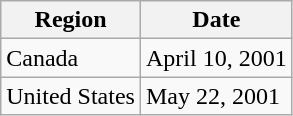<table class="wikitable">
<tr>
<th>Region</th>
<th>Date</th>
</tr>
<tr>
<td>Canada</td>
<td>April 10, 2001</td>
</tr>
<tr>
<td>United States</td>
<td>May 22, 2001</td>
</tr>
</table>
